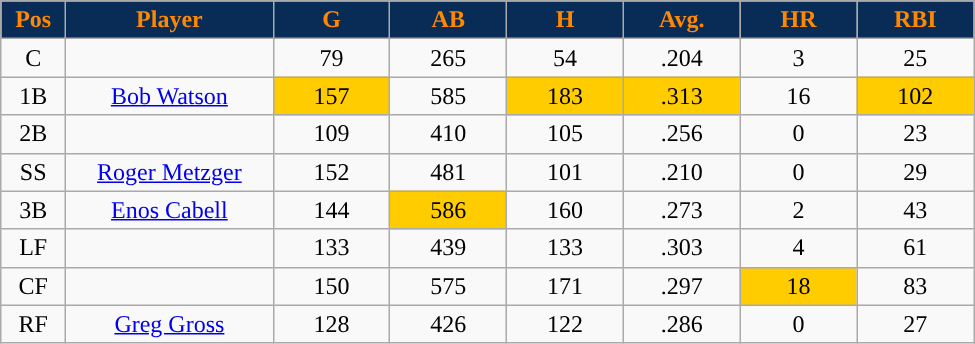<table class="wikitable sortable">
<tr>
<th style="background:#092c57;color:#FF8800;" width="5%">Pos</th>
<th style="background:#092c57;color:#FF8800;" width="16%">Player</th>
<th style="background:#092c57;color:#FF8800;" width="9%">G</th>
<th style="background:#092c57;color:#FF8800;" width="9%">AB</th>
<th style="background:#092c57;color:#FF8800;" width="9%">H</th>
<th style="background:#092c57;color:#FF8800;" width="9%">Avg.</th>
<th style="background:#092c57;color:#FF8800;" width="9%">HR</th>
<th style="background:#092c57;color:#FF8800;" width="9%">RBI</th>
</tr>
<tr align="center">
<td>C</td>
<td></td>
<td>79</td>
<td>265</td>
<td>54</td>
<td>.204</td>
<td>3</td>
<td>25</td>
</tr>
<tr align="center">
<td>1B</td>
<td><a href='#'>Bob Watson</a></td>
<td style="background:#fc0;">157</td>
<td>585</td>
<td style="background:#fc0;">183</td>
<td style="background:#fc0;">.313</td>
<td>16</td>
<td style="background:#fc0;">102</td>
</tr>
<tr align="center">
<td>2B</td>
<td></td>
<td>109</td>
<td>410</td>
<td>105</td>
<td>.256</td>
<td>0</td>
<td>23</td>
</tr>
<tr align="center">
<td>SS</td>
<td><a href='#'>Roger Metzger</a></td>
<td>152</td>
<td>481</td>
<td>101</td>
<td>.210</td>
<td>0</td>
<td>29</td>
</tr>
<tr align="center">
<td>3B</td>
<td><a href='#'>Enos Cabell</a></td>
<td>144</td>
<td style="background:#fc0;">586</td>
<td>160</td>
<td>.273</td>
<td>2</td>
<td>43</td>
</tr>
<tr align="center">
<td>LF</td>
<td></td>
<td>133</td>
<td>439</td>
<td>133</td>
<td>.303</td>
<td>4</td>
<td>61</td>
</tr>
<tr align="center">
<td>CF</td>
<td></td>
<td>150</td>
<td>575</td>
<td>171</td>
<td>.297</td>
<td style="background:#fc0;">18</td>
<td>83</td>
</tr>
<tr align="center">
<td>RF</td>
<td><a href='#'>Greg Gross</a></td>
<td>128</td>
<td>426</td>
<td>122</td>
<td>.286</td>
<td>0</td>
<td>27</td>
</tr>
</table>
